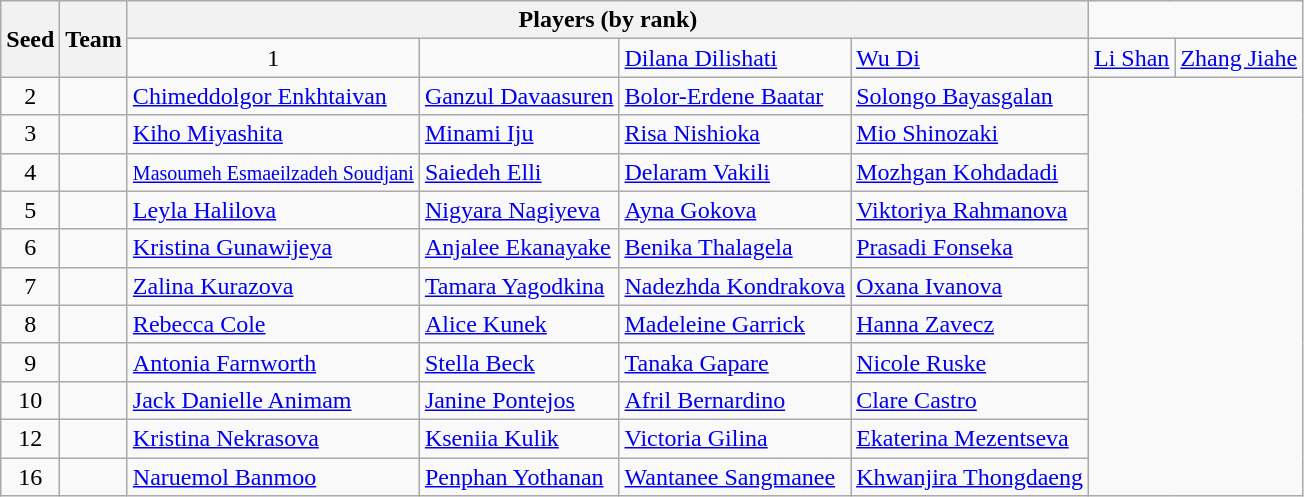<table class="wikitable sortable">
<tr>
<th rowspan=2>Seed</th>
<th rowspan=2>Team</th>
<th width=220px colspan=4>Players (by rank)</th>
</tr>
<tr>
<td align=center>1</td>
<td></td>
<td><a href='#'>Dilana Dilishati</a></td>
<td><a href='#'>Wu Di</a></td>
<td><a href='#'>Li Shan</a></td>
<td><a href='#'>Zhang Jiahe</a></td>
</tr>
<tr>
<td align=center>2</td>
<td></td>
<td><a href='#'>Chimeddolgor Enkhtaivan</a></td>
<td><a href='#'>Ganzul Davaasuren</a></td>
<td><a href='#'>Bolor-Erdene Baatar</a></td>
<td><a href='#'>Solongo Bayasgalan</a></td>
</tr>
<tr>
<td align=center>3</td>
<td></td>
<td><a href='#'>Kiho Miyashita</a></td>
<td><a href='#'>Minami Iju</a></td>
<td><a href='#'>Risa Nishioka</a></td>
<td><a href='#'>Mio Shinozaki</a></td>
</tr>
<tr>
<td align=center>4</td>
<td></td>
<td><small><a href='#'>Masoumeh Esmaeilzadeh Soudjani</a></small></td>
<td><a href='#'>Saiedeh Elli</a></td>
<td><a href='#'>Delaram Vakili</a></td>
<td><a href='#'>Mozhgan Kohdadadi</a></td>
</tr>
<tr>
<td align=center>5</td>
<td></td>
<td><a href='#'>Leyla Halilova</a></td>
<td><a href='#'>Nigyara Nagiyeva</a></td>
<td><a href='#'>Ayna Gokova</a></td>
<td><a href='#'>Viktoriya Rahmanova</a></td>
</tr>
<tr>
<td align=center>6</td>
<td></td>
<td><a href='#'>Kristina Gunawijeya</a></td>
<td><a href='#'>Anjalee Ekanayake</a></td>
<td><a href='#'>Benika Thalagela</a></td>
<td><a href='#'>Prasadi Fonseka</a></td>
</tr>
<tr>
<td align=center>7</td>
<td></td>
<td><a href='#'>Zalina Kurazova</a></td>
<td><a href='#'>Tamara Yagodkina</a></td>
<td><a href='#'>Nadezhda Kondrakova</a></td>
<td><a href='#'>Oxana Ivanova</a></td>
</tr>
<tr>
<td align=center>8</td>
<td></td>
<td><a href='#'>Rebecca Cole</a></td>
<td><a href='#'>Alice Kunek</a></td>
<td><a href='#'>Madeleine Garrick</a></td>
<td><a href='#'>Hanna Zavecz</a></td>
</tr>
<tr>
<td align=center>9</td>
<td></td>
<td><a href='#'>Antonia Farnworth</a></td>
<td><a href='#'>Stella Beck</a></td>
<td><a href='#'>Tanaka Gapare</a></td>
<td><a href='#'>Nicole Ruske</a></td>
</tr>
<tr>
<td align=center>10</td>
<td></td>
<td><a href='#'>Jack Danielle Animam</a></td>
<td><a href='#'>Janine Pontejos</a></td>
<td><a href='#'>Afril Bernardino</a></td>
<td><a href='#'>Clare Castro</a></td>
</tr>
<tr>
<td align=center>12</td>
<td></td>
<td><a href='#'>Kristina Nekrasova</a></td>
<td><a href='#'>Kseniia Kulik</a></td>
<td><a href='#'>Victoria Gilina</a></td>
<td><a href='#'>Ekaterina Mezentseva</a></td>
</tr>
<tr>
<td align=center>16</td>
<td></td>
<td><a href='#'>Naruemol Banmoo</a></td>
<td><a href='#'>Penphan Yothanan</a></td>
<td><a href='#'>Wantanee Sangmanee</a></td>
<td><a href='#'>Khwanjira Thongdaeng</a></td>
</tr>
</table>
